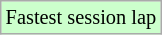<table class="wikitable" style="font-size: 85%;">
<tr style="background:#ccffcc;">
<td>Fastest session lap</td>
</tr>
</table>
